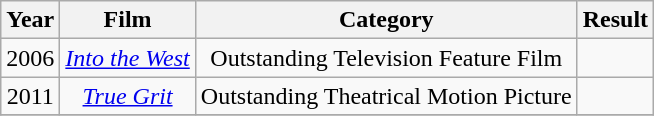<table class="wikitable">
<tr>
<th>Year</th>
<th>Film</th>
<th>Category</th>
<th>Result</th>
</tr>
<tr>
<td style="text-align:center;">2006</td>
<td style="text-align:center;"><a href='#'><em>Into the West</em></a></td>
<td style="text-align:center;">Outstanding Television Feature Film</td>
<td></td>
</tr>
<tr>
<td style="text-align:center;">2011</td>
<td style="text-align:center;"><a href='#'><em>True Grit</em></a></td>
<td style="text-align:center;">Outstanding Theatrical Motion Picture</td>
<td></td>
</tr>
<tr>
</tr>
</table>
